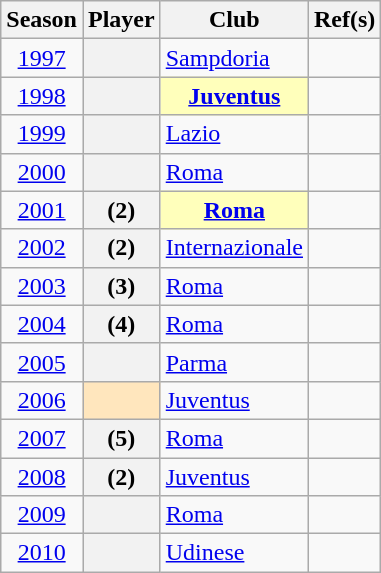<table class="sortable wikitable plainrowheaders">
<tr>
<th>Season</th>
<th>Player</th>
<th>Club</th>
<th>Ref(s)</th>
</tr>
<tr>
<td style="text-align:center;"><a href='#'>1997</a></td>
<th scope="row"></th>
<td><a href='#'>Sampdoria</a></td>
<td style="text-align:center;"></td>
</tr>
<tr>
<td style="text-align:center;"><a href='#'>1998</a></td>
<th scope="row"></th>
<th scope="row" style="background:#ffb"><a href='#'>Juventus</a></th>
<td style="text-align:center;"></td>
</tr>
<tr>
<td style="text-align:center;"><a href='#'>1999</a></td>
<th scope="row"></th>
<td><a href='#'>Lazio</a></td>
<td style="text-align:center;"></td>
</tr>
<tr>
<td style="text-align:center;"><a href='#'>2000</a></td>
<th scope="row"></th>
<td><a href='#'>Roma</a></td>
<td style="text-align:center;"></td>
</tr>
<tr>
<td style="text-align:center;"><a href='#'>2001</a></td>
<th scope="row"> (2)</th>
<th scope="row" style="background:#ffb"><a href='#'>Roma</a></th>
<td style="text-align:center;"></td>
</tr>
<tr>
<td style="text-align:center;"><a href='#'>2002</a></td>
<th scope="row"> (2)</th>
<td><a href='#'>Internazionale</a></td>
<td style="text-align:center;"></td>
</tr>
<tr>
<td style="text-align:center;"><a href='#'>2003</a></td>
<th scope="row"> (3)</th>
<td><a href='#'>Roma</a></td>
<td style="text-align:center;"></td>
</tr>
<tr>
<td style="text-align:center;"><a href='#'>2004</a></td>
<th scope="row"> (4)</th>
<td><a href='#'>Roma</a></td>
<td style="text-align:center;"></td>
</tr>
<tr>
<td style="text-align:center;"><a href='#'>2005</a></td>
<th scope="row"></th>
<td><a href='#'>Parma</a></td>
<td style="text-align:center;"></td>
</tr>
<tr>
<td style="text-align:center;"><a href='#'>2006</a></td>
<th scope="row" style="background:#FFE6BD"></th>
<td><a href='#'>Juventus</a></td>
<td style="text-align:center;"></td>
</tr>
<tr>
<td style="text-align:center;"><a href='#'>2007</a></td>
<th scope="row"> (5)</th>
<td><a href='#'>Roma</a></td>
<td style="text-align:center;"></td>
</tr>
<tr>
<td style="text-align:center;"><a href='#'>2008</a></td>
<th scope="row"> (2)</th>
<td><a href='#'>Juventus</a></td>
<td style="text-align:center;"></td>
</tr>
<tr>
<td style="text-align:center;"><a href='#'>2009</a></td>
<th scope="row"></th>
<td><a href='#'>Roma</a></td>
<td style="text-align:center;"></td>
</tr>
<tr>
<td style="text-align:center;"><a href='#'>2010</a></td>
<th scope="row"></th>
<td><a href='#'>Udinese</a></td>
<td style="text-align:center;"></td>
</tr>
</table>
